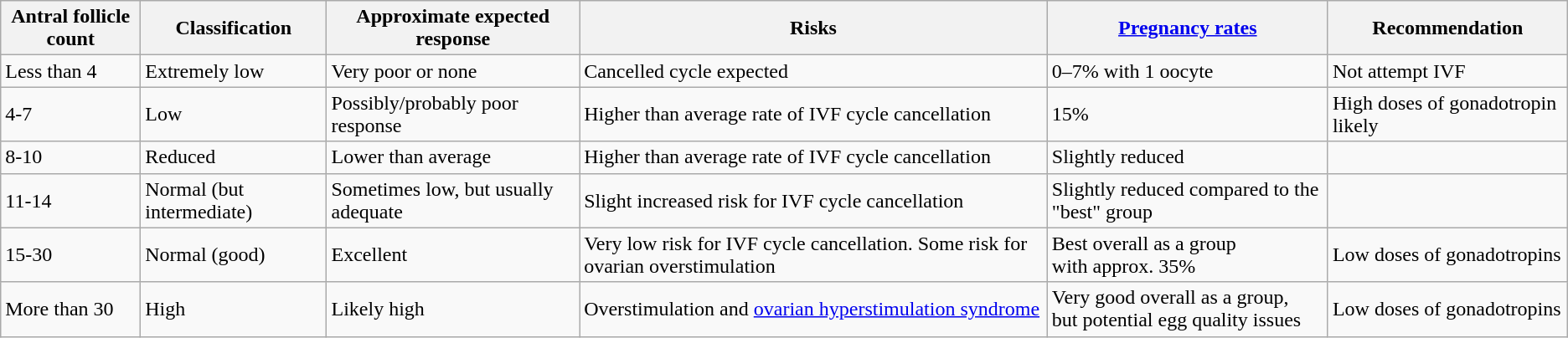<table class="wikitable">
<tr>
<th>Antral follicle count</th>
<th>Classification</th>
<th>Approximate expected response</th>
<th>Risks</th>
<th><a href='#'>Pregnancy rates</a></th>
<th>Recommendation</th>
</tr>
<tr>
<td>Less than 4</td>
<td>Extremely low</td>
<td>Very poor or none</td>
<td>Cancelled cycle expected</td>
<td>0–7% with 1 oocyte</td>
<td>Not attempt IVF</td>
</tr>
<tr>
<td>4-7</td>
<td>Low</td>
<td>Possibly/probably poor response</td>
<td>Higher than average rate of IVF cycle cancellation</td>
<td>15%</td>
<td>High doses of gonadotropin likely</td>
</tr>
<tr>
<td>8-10</td>
<td>Reduced</td>
<td>Lower than average</td>
<td>Higher than average rate of IVF cycle cancellation</td>
<td>Slightly reduced</td>
<td></td>
</tr>
<tr>
<td>11-14</td>
<td>Normal (but intermediate)</td>
<td>Sometimes low, but usually adequate</td>
<td>Slight increased risk for IVF cycle cancellation</td>
<td>Slightly reduced compared to the "best" group</td>
<td></td>
</tr>
<tr>
<td>15-30</td>
<td>Normal (good)</td>
<td>Excellent</td>
<td>Very low risk for IVF cycle cancellation. Some risk for ovarian overstimulation</td>
<td>Best overall as a group<br> with approx. 35%</td>
<td>Low doses of gonadotropins</td>
</tr>
<tr>
<td>More than 30</td>
<td>High</td>
<td>Likely high</td>
<td>Overstimulation and <a href='#'>ovarian hyperstimulation syndrome</a></td>
<td>Very good overall as a group,<br> but potential egg quality issues</td>
<td>Low doses of gonadotropins</td>
</tr>
</table>
